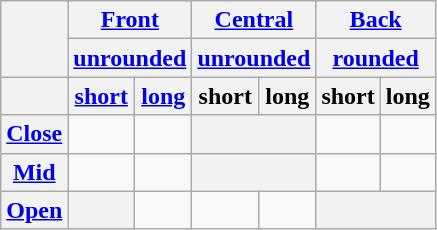<table class="wikitable" style=text-align:center>
<tr>
<th rowspan=2></th>
<th colspan=2><a href='#'>Front</a></th>
<th colspan=2><a href='#'>Central</a></th>
<th colspan=2><a href='#'>Back</a></th>
</tr>
<tr class=small>
<th colspan=2><a href='#'>unrounded</a></th>
<th colspan=2><a href='#'>unrounded</a></th>
<th colspan=2><a href='#'>rounded</a></th>
</tr>
<tr class=small>
<th></th>
<th><a href='#'>short</a></th>
<th><a href='#'>long</a></th>
<th>short</th>
<th>long</th>
<th>short</th>
<th>long</th>
</tr>
<tr>
<th><a href='#'>Close</a></th>
<td></td>
<td></td>
<th colspan=2></th>
<td></td>
<td></td>
</tr>
<tr>
<th><a href='#'>Mid</a></th>
<td></td>
<td></td>
<th colspan=2></th>
<td></td>
<td></td>
</tr>
<tr>
<th><a href='#'>Open</a></th>
<th colspan=1></th>
<td></td>
<td></td>
<td></td>
<th colspan=2></th>
</tr>
</table>
